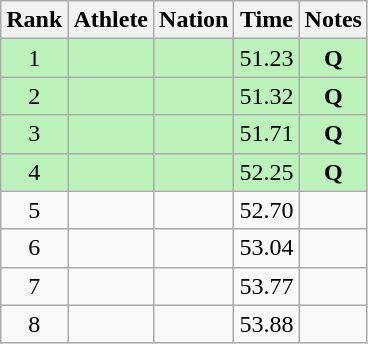<table class="wikitable sortable" style="text-align:center">
<tr>
<th>Rank</th>
<th>Athlete</th>
<th>Nation</th>
<th>Time</th>
<th>Notes</th>
</tr>
<tr bgcolor=#bbf3bb>
<td>1</td>
<td align=left></td>
<td align=left></td>
<td>51.23</td>
<td><strong>Q</strong></td>
</tr>
<tr bgcolor=#bbf3bb>
<td>2</td>
<td align=left></td>
<td align=left></td>
<td>51.32</td>
<td><strong>Q</strong></td>
</tr>
<tr bgcolor=#bbf3bb>
<td>3</td>
<td align=left></td>
<td align=left></td>
<td>51.71</td>
<td><strong>Q</strong></td>
</tr>
<tr bgcolor=#bbf3bb>
<td>4</td>
<td align=left></td>
<td align=left></td>
<td>52.25</td>
<td><strong>Q</strong></td>
</tr>
<tr>
<td>5</td>
<td align=left></td>
<td align=left></td>
<td>52.70</td>
<td></td>
</tr>
<tr>
<td>6</td>
<td align=left></td>
<td align=left></td>
<td>53.04</td>
<td></td>
</tr>
<tr>
<td>7</td>
<td align=left></td>
<td align=left></td>
<td>53.77</td>
<td></td>
</tr>
<tr>
<td>8</td>
<td align=left></td>
<td align=left></td>
<td>53.88</td>
<td></td>
</tr>
</table>
